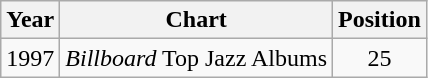<table class="wikitable">
<tr>
<th>Year</th>
<th>Chart</th>
<th>Position</th>
</tr>
<tr>
<td>1997</td>
<td><em>Billboard</em> Top Jazz Albums</td>
<td align="center">25</td>
</tr>
</table>
